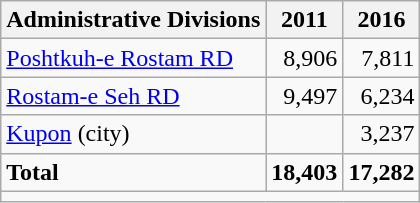<table class="wikitable">
<tr>
<th>Administrative Divisions</th>
<th>2011</th>
<th>2016</th>
</tr>
<tr>
<td><a href='#'>Poshtkuh-e Rostam RD</a></td>
<td style="text-align: right;">8,906</td>
<td style="text-align: right;">7,811</td>
</tr>
<tr>
<td><a href='#'>Rostam-e Seh RD</a></td>
<td style="text-align: right;">9,497</td>
<td style="text-align: right;">6,234</td>
</tr>
<tr>
<td><a href='#'>Kupon</a> (city)</td>
<td style="text-align: right;"></td>
<td style="text-align: right;">3,237</td>
</tr>
<tr>
<td><strong>Total</strong></td>
<td style="text-align: right;"><strong>18,403</strong></td>
<td style="text-align: right;"><strong>17,282</strong></td>
</tr>
<tr>
<td colspan=3></td>
</tr>
</table>
